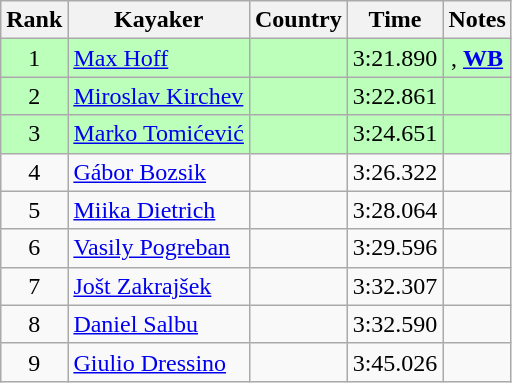<table class="wikitable" style="text-align:center">
<tr>
<th>Rank</th>
<th>Kayaker</th>
<th>Country</th>
<th>Time</th>
<th>Notes</th>
</tr>
<tr bgcolor=bbffbb>
<td>1</td>
<td align="left"><a href='#'>Max Hoff</a></td>
<td align="left"></td>
<td>3:21.890</td>
<td>, <strong><a href='#'>WB</a></strong></td>
</tr>
<tr bgcolor=bbffbb>
<td>2</td>
<td align="left"><a href='#'>Miroslav Kirchev</a></td>
<td align="left"></td>
<td>3:22.861</td>
<td></td>
</tr>
<tr bgcolor=bbffbb>
<td>3</td>
<td align="left"><a href='#'>Marko Tomićević</a></td>
<td align="left"></td>
<td>3:24.651</td>
<td></td>
</tr>
<tr>
<td>4</td>
<td align="left"><a href='#'>Gábor Bozsik</a></td>
<td align="left"></td>
<td>3:26.322</td>
<td></td>
</tr>
<tr>
<td>5</td>
<td align="left"><a href='#'>Miika Dietrich</a></td>
<td align="left"></td>
<td>3:28.064</td>
<td></td>
</tr>
<tr>
<td>6</td>
<td align="left"><a href='#'>Vasily Pogreban</a></td>
<td align="left"></td>
<td>3:29.596</td>
<td></td>
</tr>
<tr>
<td>7</td>
<td align="left"><a href='#'>Jošt Zakrajšek</a></td>
<td align="left"></td>
<td>3:32.307</td>
<td></td>
</tr>
<tr>
<td>8</td>
<td align="left"><a href='#'>Daniel Salbu</a></td>
<td align="left"></td>
<td>3:32.590</td>
<td></td>
</tr>
<tr>
<td>9</td>
<td align="left"><a href='#'>Giulio Dressino</a></td>
<td align="left"></td>
<td>3:45.026</td>
<td></td>
</tr>
</table>
